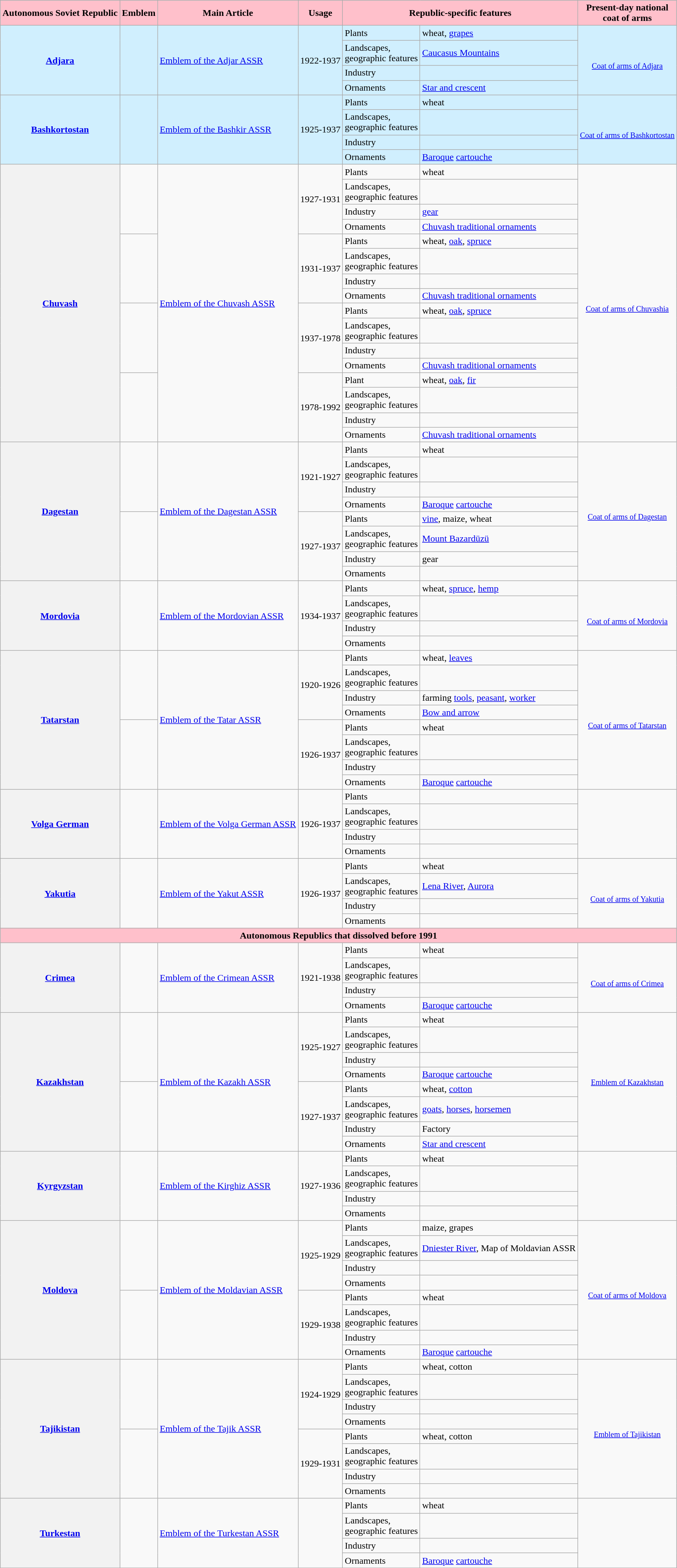<table class="wikitable">
<tr>
<th style="background:pink">Autonomous Soviet Republic</th>
<th style="background:pink">Emblem</th>
<th style="background:pink">Main Article</th>
<th style="background:pink">Usage</th>
<th colspan=2 style="background:pink">Republic-specific features</th>
<th style="background:pink">Present-day national <br>coat of arms</th>
</tr>
<tr>
<th style="background:#D0EFFE" rowspan=4><a href='#'>Adjara</a></th>
<td style="background:#D0EFFE" rowspan=4 align=center></td>
<td style="background:#D0EFFE" rowspan=4><a href='#'>Emblem of the Adjar ASSR</a></td>
<td style="background:#D0EFFE" rowspan="4">1922-1937</td>
<td style="background:#D0EFFE">Plants</td>
<td style="background:#D0EFFE">wheat, <a href='#'>grapes</a></td>
<td style="background:#D0EFFE" rowspan=4 align=center> <br><small><a href='#'>Coat of arms of Adjara</a></small></td>
</tr>
<tr>
<td style="background:#D0EFFE">Landscapes, <br>geographic features</td>
<td style="background:#D0EFFE"><a href='#'>Caucasus Mountains</a></td>
</tr>
<tr>
<td style="background:#D0EFFE">Industry</td>
<td style="background:#D0EFFE"></td>
</tr>
<tr>
<td style="background:#D0EFFE">Ornaments</td>
<td style="background:#D0EFFE"><a href='#'>Star and crescent</a></td>
</tr>
<tr>
<th style="background:#D0EFFE" rowspan=4><a href='#'>Bashkortostan</a></th>
<td style="background:#D0EFFE" rowspan=4 align=center></td>
<td style="background:#D0EFFE" rowspan=4><a href='#'>Emblem of the Bashkir ASSR</a></td>
<td style="background:#D0EFFE" rowspan="4">1925-1937</td>
<td style="background:#D0EFFE">Plants</td>
<td style="background:#D0EFFE">wheat</td>
<td style="background:#D0EFFE"rowspan=4 align=center> <br><small><a href='#'>Coat of arms of Bashkortostan</a></small></td>
</tr>
<tr>
<td style="background:#D0EFFE">Landscapes, <br>geographic features</td>
<td style="background:#D0EFFE"></td>
</tr>
<tr>
<td style="background:#D0EFFE">Industry</td>
<td style="background:#D0EFFE"></td>
</tr>
<tr>
<td style="background:#D0EFFE">Ornaments</td>
<td style="background:#D0EFFE"><a href='#'>Baroque</a> <a href='#'>cartouche</a></td>
</tr>
<tr>
<th rowspan="16"><a href='#'>Chuvash</a></th>
<td rowspan=4 align=center></td>
<td rowspan="16"><a href='#'>Emblem of the Chuvash ASSR</a></td>
<td rowspan="4">1927-1931</td>
<td>Plants</td>
<td>wheat</td>
<td rowspan="16" align="center"> <br><small><a href='#'>Coat of arms of Chuvashia</a></small></td>
</tr>
<tr>
<td>Landscapes, <br>geographic features</td>
<td></td>
</tr>
<tr>
<td>Industry</td>
<td><a href='#'>gear</a></td>
</tr>
<tr>
<td>Ornaments</td>
<td><a href='#'>Chuvash traditional ornaments</a></td>
</tr>
<tr>
<td rowspan=4 align=center></td>
<td rowspan="4">1931-1937</td>
<td>Plants</td>
<td>wheat, <a href='#'>oak</a>, <a href='#'>spruce</a></td>
</tr>
<tr>
<td>Landscapes, <br>geographic features</td>
<td></td>
</tr>
<tr>
<td>Industry</td>
<td></td>
</tr>
<tr>
<td>Ornaments</td>
<td><a href='#'>Chuvash traditional ornaments</a></td>
</tr>
<tr>
<td rowspan=4 align=center></td>
<td rowspan="4">1937-1978</td>
<td>Plants</td>
<td>wheat, <a href='#'>oak</a>, <a href='#'>spruce</a></td>
</tr>
<tr>
<td>Landscapes, <br>geographic features</td>
<td></td>
</tr>
<tr>
<td>Industry</td>
<td></td>
</tr>
<tr>
<td>Ornaments</td>
<td><a href='#'>Chuvash traditional ornaments</a></td>
</tr>
<tr>
<td rowspan=4 align=center></td>
<td rowspan="4">1978-1992</td>
<td>Plant</td>
<td>wheat, <a href='#'>oak</a>, <a href='#'>fir</a></td>
</tr>
<tr>
<td>Landscapes, <br>geographic features</td>
<td></td>
</tr>
<tr>
<td>Industry</td>
<td></td>
</tr>
<tr>
<td>Ornaments</td>
<td><a href='#'>Chuvash traditional ornaments</a></td>
</tr>
<tr>
<th rowspan="8"><a href='#'>Dagestan</a></th>
<td rowspan="4"></td>
<td rowspan="8"><a href='#'>Emblem of the Dagestan ASSR</a></td>
<td rowspan="4">1921-1927</td>
<td>Plants</td>
<td>wheat</td>
<td rowspan="8" align="center"> <br><small><a href='#'>Coat of arms of Dagestan</a></small></td>
</tr>
<tr>
<td>Landscapes, <br>geographic features</td>
<td></td>
</tr>
<tr>
<td>Industry</td>
<td></td>
</tr>
<tr>
<td>Ornaments</td>
<td><a href='#'>Baroque</a> <a href='#'>cartouche</a></td>
</tr>
<tr>
<td rowspan="4"></td>
<td rowspan="4">1927-1937</td>
<td>Plants</td>
<td><a href='#'>vine</a>, maize, wheat</td>
</tr>
<tr>
<td>Landscapes, <br>geographic features</td>
<td><a href='#'>Mount Bazardüzü</a></td>
</tr>
<tr>
<td>Industry</td>
<td>gear</td>
</tr>
<tr>
<td>Ornaments</td>
<td></td>
</tr>
<tr>
<th rowspan=4><a href='#'>Mordovia</a></th>
<td rowspan=4 align=center></td>
<td rowspan=4><a href='#'>Emblem of the Mordovian ASSR</a></td>
<td rowspan="4">1934-1937</td>
<td>Plants</td>
<td>wheat, <a href='#'>spruce</a>, <a href='#'>hemp</a></td>
<td rowspan=4 align=center> <br><small><a href='#'>Coat of arms of Mordovia</a></small></td>
</tr>
<tr>
<td>Landscapes, <br>geographic features</td>
<td></td>
</tr>
<tr>
<td>Industry</td>
<td></td>
</tr>
<tr>
<td>Ornaments</td>
<td></td>
</tr>
<tr>
<th rowspan="8"><a href='#'>Tatarstan</a></th>
<td rowspan="4"></td>
<td rowspan="8"><a href='#'>Emblem of the Tatar ASSR</a></td>
<td rowspan="4">1920-1926</td>
<td>Plants</td>
<td>wheat, <a href='#'>leaves</a></td>
<td rowspan="8" align="center"> <br><small><a href='#'>Coat of arms of Tatarstan</a></small></td>
</tr>
<tr>
<td>Landscapes, <br>geographic features</td>
<td></td>
</tr>
<tr>
<td>Industry</td>
<td>farming <a href='#'>tools</a>, <a href='#'>peasant</a>, <a href='#'>worker</a></td>
</tr>
<tr>
<td>Ornaments</td>
<td><a href='#'>Bow and arrow</a></td>
</tr>
<tr>
<td rowspan="4"></td>
<td rowspan="4">1926-1937</td>
<td>Plants</td>
<td>wheat</td>
</tr>
<tr>
<td>Landscapes,<br>geographic features</td>
<td></td>
</tr>
<tr>
<td>Industry</td>
<td></td>
</tr>
<tr>
<td>Ornaments</td>
<td><a href='#'>Baroque</a> <a href='#'>cartouche</a></td>
</tr>
<tr>
<th rowspan="4"><a href='#'>Volga German</a></th>
<td rowspan="4"></td>
<td rowspan="4"><a href='#'>Emblem of the Volga German ASSR</a></td>
<td rowspan="4">1926-1937</td>
<td>Plants</td>
<td></td>
<td rowspan="4"></td>
</tr>
<tr>
<td>Landscapes, <br>geographic features</td>
<td></td>
</tr>
<tr>
<td>Industry</td>
<td></td>
</tr>
<tr>
<td>Ornaments</td>
<td></td>
</tr>
<tr>
<th rowspan="4"><a href='#'>Yakutia</a></th>
<td rowspan="4" align="center"></td>
<td rowspan="4"><a href='#'>Emblem of the Yakut ASSR</a></td>
<td rowspan="4">1926-1937</td>
<td>Plants</td>
<td>wheat</td>
<td rowspan="4" align="center"><br><small><a href='#'>Coat of arms of Yakutia</a></small></td>
</tr>
<tr>
<td>Landscapes, <br>geographic features</td>
<td><a href='#'>Lena River</a>, <a href='#'>Aurora</a></td>
</tr>
<tr>
<td>Industry</td>
<td></td>
</tr>
<tr>
<td>Ornaments</td>
<td></td>
</tr>
<tr>
<th colspan=7 style="background:pink">Autonomous Republics that dissolved before 1991</th>
</tr>
<tr>
<th rowspan=4><a href='#'>Crimea</a></th>
<td rowspan=4 align=center></td>
<td rowspan=4><a href='#'>Emblem of the Crimean ASSR</a></td>
<td rowspan="4">1921-1938</td>
<td>Plants</td>
<td>wheat</td>
<td rowspan=4 align=center><br><small><a href='#'>Coat of arms of Crimea</a></small></td>
</tr>
<tr>
<td>Landscapes, <br>geographic features</td>
<td></td>
</tr>
<tr>
<td>Industry</td>
<td></td>
</tr>
<tr>
<td>Ornaments</td>
<td><a href='#'>Baroque</a> <a href='#'>cartouche</a></td>
</tr>
<tr>
<th rowspan="8"><a href='#'>Kazakhstan</a></th>
<td rowspan="4"></td>
<td rowspan="8"><a href='#'>Emblem of the Kazakh ASSR</a></td>
<td rowspan="4">1925-1927</td>
<td>Plants</td>
<td>wheat</td>
<td rowspan="8" align="center"><small><a href='#'>Emblem of Kazakhstan</a></small></td>
</tr>
<tr>
<td>Landscapes, <br>geographic features</td>
<td></td>
</tr>
<tr>
<td>Industry</td>
<td></td>
</tr>
<tr>
<td>Ornaments</td>
<td><a href='#'>Baroque</a> <a href='#'>cartouche</a></td>
</tr>
<tr>
<td rowspan="4" align="center"></td>
<td rowspan="4">1927-1937</td>
<td>Plants</td>
<td>wheat, <a href='#'>cotton</a></td>
</tr>
<tr>
<td>Landscapes, <br>geographic features</td>
<td><a href='#'>goats</a>, <a href='#'>horses</a>, <a href='#'>horsemen</a></td>
</tr>
<tr>
<td>Industry</td>
<td>Factory</td>
</tr>
<tr>
<td>Ornaments</td>
<td><a href='#'>Star and crescent</a></td>
</tr>
<tr>
<th rowspan="4"><a href='#'>Kyrgyzstan</a></th>
<td rowspan="4"></td>
<td rowspan="4"><a href='#'>Emblem of the Kirghiz ASSR</a></td>
<td rowspan="4">1927-1936</td>
<td>Plants</td>
<td>wheat</td>
<td rowspan="4"></td>
</tr>
<tr>
<td>Landscapes, <br>geographic features</td>
<td></td>
</tr>
<tr>
<td>Industry</td>
<td></td>
</tr>
<tr>
<td>Ornaments</td>
<td></td>
</tr>
<tr>
<th rowspan="8"><a href='#'>Moldova</a></th>
<td rowspan=4 align=center></td>
<td rowspan="8"><a href='#'>Emblem of the Moldavian ASSR</a></td>
<td rowspan="4">1925-1929</td>
<td>Plants</td>
<td>maize, grapes</td>
<td rowspan="8" align="center"> <br><small><a href='#'>Coat of arms of Moldova</a></small></td>
</tr>
<tr>
<td>Landscapes, <br>geographic features</td>
<td><a href='#'>Dniester River</a>, Map of Moldavian ASSR</td>
</tr>
<tr>
<td>Industry</td>
<td></td>
</tr>
<tr>
<td>Ornaments</td>
<td></td>
</tr>
<tr>
<td rowspan=4 align=center></td>
<td rowspan="4">1929-1938</td>
<td>Plants</td>
<td>wheat</td>
</tr>
<tr>
<td>Landscapes, <br>geographic features</td>
<td></td>
</tr>
<tr>
<td>Industry</td>
<td></td>
</tr>
<tr>
<td>Ornaments</td>
<td><a href='#'>Baroque</a> <a href='#'>cartouche</a></td>
</tr>
<tr>
<th rowspan="8"><a href='#'>Tajikistan</a></th>
<td rowspan=4 align=center></td>
<td rowspan="8"><a href='#'>Emblem of the Tajik ASSR</a></td>
<td rowspan="4">1924-1929</td>
<td>Plants</td>
<td>wheat, cotton</td>
<td rowspan="8" align="center"> <br><small><a href='#'>Emblem of Tajikistan</a></small></td>
</tr>
<tr>
<td>Landscapes, <br>geographic features</td>
<td></td>
</tr>
<tr>
<td>Industry</td>
<td></td>
</tr>
<tr>
<td>Ornaments</td>
<td></td>
</tr>
<tr>
<td rowspan=4 align=center></td>
<td rowspan="4">1929-1931</td>
<td>Plants</td>
<td>wheat, cotton</td>
</tr>
<tr>
<td>Landscapes, <br>geographic features</td>
<td></td>
</tr>
<tr>
<td>Industry</td>
<td></td>
</tr>
<tr>
<td>Ornaments</td>
<td></td>
</tr>
<tr>
<th rowspan=4><a href='#'>Turkestan</a></th>
<td rowspan=4 align=center></td>
<td rowspan=4><a href='#'>Emblem of the Turkestan ASSR</a></td>
<td rowspan="4"></td>
<td>Plants</td>
<td>wheat</td>
<td rowspan=4 align=center></td>
</tr>
<tr>
<td>Landscapes, <br>geographic features</td>
<td></td>
</tr>
<tr>
<td>Industry</td>
<td></td>
</tr>
<tr>
<td>Ornaments</td>
<td><a href='#'>Baroque</a> <a href='#'>cartouche</a></td>
</tr>
<tr>
</tr>
</table>
